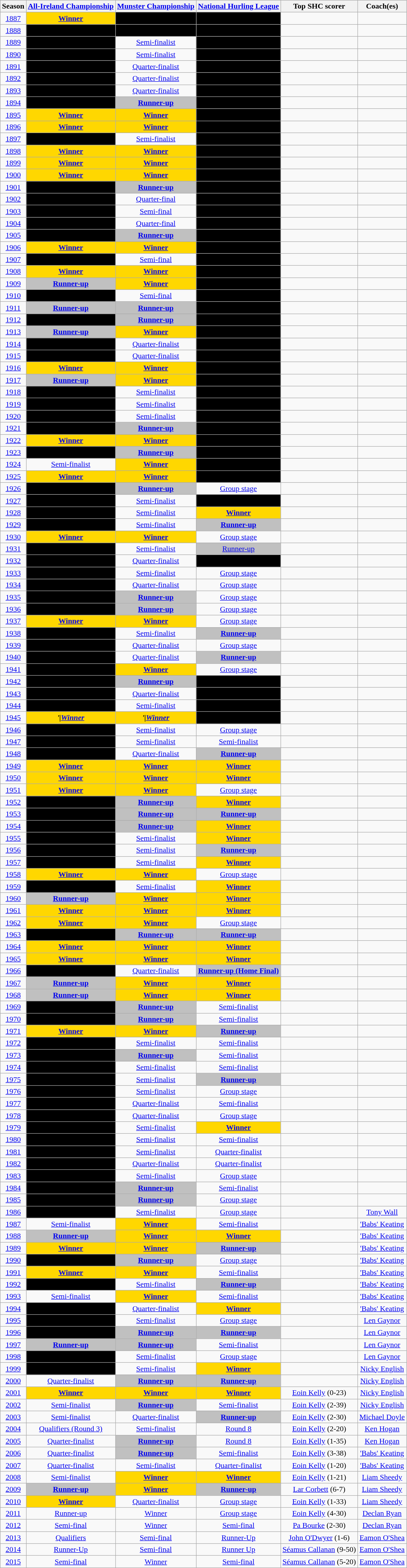<table class="wikitable" style="text-align:center;">
<tr>
<th>Season</th>
<th><a href='#'>All-Ireland Championship</a></th>
<th><a href='#'>Munster Championship</a></th>
<th><a href='#'>National Hurling League</a></th>
<th>Top SHC scorer</th>
<th>Coach(es)</th>
</tr>
<tr>
<td><a href='#'>1887</a></td>
<td bgcolor= gold><strong><a href='#'>Winner</a></strong></td>
<td bgcolor= black></td>
<td bgcolor= black></td>
<td></td>
</tr>
<tr>
<td><a href='#'>1888</a></td>
<td bgcolor= black></td>
<td bgcolor= black></td>
<td bgcolor= black></td>
<td></td>
<td></td>
</tr>
<tr>
<td><a href='#'>1889</a></td>
<td bgcolor= black></td>
<td><a href='#'>Semi-finalist</a></td>
<td bgcolor= black></td>
<td></td>
<td></td>
</tr>
<tr>
<td><a href='#'>1890</a></td>
<td bgcolor= black></td>
<td><a href='#'>Semi-finalist</a></td>
<td bgcolor= black></td>
<td></td>
<td></td>
</tr>
<tr>
<td><a href='#'>1891</a></td>
<td bgcolor= black></td>
<td><a href='#'>Quarter-finalist</a></td>
<td bgcolor= black></td>
<td></td>
<td></td>
</tr>
<tr>
<td><a href='#'>1892</a></td>
<td bgcolor= black></td>
<td><a href='#'>Quarter-finalist</a></td>
<td bgcolor= black></td>
<td></td>
<td></td>
</tr>
<tr>
<td><a href='#'>1893</a></td>
<td bgcolor= black></td>
<td><a href='#'>Quarter-finalist</a></td>
<td bgcolor= black></td>
<td></td>
<td></td>
</tr>
<tr>
<td><a href='#'>1894</a></td>
<td bgcolor= black></td>
<td bgcolor= silver><strong><a href='#'>Runner-up</a></strong></td>
<td bgcolor= black></td>
<td></td>
<td></td>
</tr>
<tr>
<td><a href='#'>1895</a></td>
<td bgcolor= gold><strong><a href='#'>Winner</a></strong></td>
<td bgcolor= gold><strong><a href='#'>Winner</a></strong></td>
<td bgcolor= black></td>
<td></td>
<td></td>
</tr>
<tr>
<td><a href='#'>1896</a></td>
<td bgcolor= gold><strong><a href='#'>Winner</a></strong></td>
<td bgcolor= gold><strong><a href='#'>Winner</a></strong></td>
<td bgcolor= black></td>
<td></td>
<td></td>
</tr>
<tr>
<td><a href='#'>1897</a></td>
<td bgcolor= black></td>
<td><a href='#'>Semi-finalist</a></td>
<td bgcolor= black></td>
<td></td>
<td></td>
</tr>
<tr>
<td><a href='#'>1898</a></td>
<td bgcolor= gold><strong><a href='#'>Winner</a></strong></td>
<td bgcolor= gold><strong><a href='#'>Winner</a></strong></td>
<td bgcolor= black></td>
<td></td>
<td></td>
</tr>
<tr>
<td><a href='#'>1899</a></td>
<td bgcolor= gold><strong><a href='#'>Winner</a></strong></td>
<td bgcolor= gold><strong><a href='#'>Winner</a></strong></td>
<td bgcolor= black></td>
<td></td>
<td></td>
</tr>
<tr>
<td><a href='#'>1900</a></td>
<td bgcolor= gold><strong><a href='#'>Winner</a></strong></td>
<td bgcolor= gold><strong><a href='#'>Winner</a></strong></td>
<td bgcolor= black></td>
<td></td>
<td></td>
</tr>
<tr>
<td><a href='#'>1901</a></td>
<td bgcolor= black></td>
<td bgcolor= silver><strong><a href='#'>Runner-up</a></strong></td>
<td bgcolor= black></td>
<td></td>
<td></td>
</tr>
<tr>
<td><a href='#'>1902</a></td>
<td bgcolor= black></td>
<td><a href='#'>Quarter-final</a></td>
<td bgcolor= black></td>
<td></td>
<td></td>
</tr>
<tr>
<td><a href='#'>1903</a></td>
<td bgcolor= black></td>
<td><a href='#'>Semi-final</a></td>
<td bgcolor= black></td>
<td></td>
<td></td>
</tr>
<tr>
<td><a href='#'>1904</a></td>
<td bgcolor= black></td>
<td><a href='#'>Quarter-final</a></td>
<td bgcolor= black></td>
<td></td>
<td></td>
</tr>
<tr>
<td><a href='#'>1905</a></td>
<td bgcolor= black></td>
<td bgcolor= silver><strong><a href='#'>Runner-up</a></strong></td>
<td bgcolor= black></td>
<td></td>
<td></td>
</tr>
<tr>
<td><a href='#'>1906</a></td>
<td bgcolor= gold><strong><a href='#'>Winner</a></strong></td>
<td bgcolor= gold><strong><a href='#'>Winner</a></strong></td>
<td bgcolor= black></td>
<td></td>
<td></td>
</tr>
<tr>
<td><a href='#'>1907</a></td>
<td bgcolor= black></td>
<td><a href='#'>Semi-final</a></td>
<td bgcolor= black></td>
<td></td>
<td></td>
</tr>
<tr>
<td><a href='#'>1908</a></td>
<td bgcolor= gold><strong><a href='#'>Winner</a></strong></td>
<td bgcolor= gold><strong><a href='#'>Winner</a></strong></td>
<td bgcolor= black></td>
<td></td>
<td></td>
</tr>
<tr>
<td><a href='#'>1909</a></td>
<td bgcolor= silver><strong><a href='#'>Runner-up</a></strong></td>
<td bgcolor= gold><strong><a href='#'>Winner</a></strong></td>
<td bgcolor= black></td>
<td></td>
<td></td>
</tr>
<tr>
<td><a href='#'>1910</a></td>
<td bgcolor= black></td>
<td><a href='#'>Semi-final</a></td>
<td bgcolor= black></td>
<td></td>
<td></td>
</tr>
<tr>
<td><a href='#'>1911</a></td>
<td bgcolor= silver><strong><a href='#'>Runner-up</a></strong></td>
<td bgcolor= silver><strong><a href='#'>Runner-up</a></strong></td>
<td bgcolor= black></td>
<td></td>
<td></td>
</tr>
<tr>
<td><a href='#'>1912</a></td>
<td bgcolor= black></td>
<td bgcolor= silver><strong><a href='#'>Runner-up</a></strong></td>
<td bgcolor= black></td>
<td></td>
<td></td>
</tr>
<tr>
<td><a href='#'>1913</a></td>
<td bgcolor= silver><strong><a href='#'>Runner-up</a></strong></td>
<td bgcolor= gold><strong><a href='#'>Winner</a></strong></td>
<td bgcolor= black></td>
<td></td>
<td></td>
</tr>
<tr>
<td><a href='#'>1914</a></td>
<td bgcolor= black></td>
<td><a href='#'>Quarter-finalist</a></td>
<td bgcolor= black></td>
<td></td>
<td></td>
</tr>
<tr>
<td><a href='#'>1915</a></td>
<td bgcolor= black></td>
<td><a href='#'>Quarter-finalist</a></td>
<td bgcolor= black></td>
<td></td>
<td></td>
</tr>
<tr>
<td><a href='#'>1916</a></td>
<td bgcolor= gold><strong><a href='#'>Winner</a></strong></td>
<td bgcolor= gold><strong><a href='#'>Winner</a></strong></td>
<td bgcolor= black></td>
<td></td>
<td></td>
</tr>
<tr>
<td><a href='#'>1917</a></td>
<td bgcolor= silver><strong><a href='#'>Runner-up</a></strong></td>
<td bgcolor= gold><strong><a href='#'>Winner</a></strong></td>
<td bgcolor= black></td>
<td></td>
<td></td>
</tr>
<tr>
<td><a href='#'>1918</a></td>
<td bgcolor= black></td>
<td><a href='#'>Semi-finalist</a></td>
<td bgcolor= black></td>
<td></td>
<td></td>
</tr>
<tr>
<td><a href='#'>1919</a></td>
<td bgcolor= black></td>
<td><a href='#'>Semi-finalist</a></td>
<td bgcolor= black></td>
<td></td>
<td></td>
</tr>
<tr>
<td><a href='#'>1920</a></td>
<td bgcolor= black></td>
<td><a href='#'>Semi-finalist</a></td>
<td bgcolor= black></td>
<td></td>
<td></td>
</tr>
<tr>
<td><a href='#'>1921</a></td>
<td bgcolor= black></td>
<td bgcolor= silver><strong><a href='#'>Runner-up</a></strong></td>
<td bgcolor= black></td>
<td></td>
<td></td>
</tr>
<tr>
<td><a href='#'>1922</a></td>
<td bgcolor= gold><strong><a href='#'>Winner</a></strong></td>
<td bgcolor= gold><strong><a href='#'>Winner</a></strong></td>
<td bgcolor= black></td>
<td></td>
<td></td>
</tr>
<tr>
<td><a href='#'>1923</a></td>
<td bgcolor= black></td>
<td bgcolor= silver><strong><a href='#'>Runner-up</a></strong></td>
<td bgcolor= black></td>
<td></td>
<td></td>
</tr>
<tr>
<td><a href='#'>1924</a></td>
<td><a href='#'>Semi-finalist</a></td>
<td bgcolor= gold><strong><a href='#'>Winner</a></strong></td>
<td bgcolor= black></td>
<td></td>
<td></td>
</tr>
<tr>
<td><a href='#'>1925</a></td>
<td bgcolor= gold><strong><a href='#'>Winner</a></strong></td>
<td bgcolor= gold><strong><a href='#'>Winner</a></strong></td>
<td bgcolor= black></td>
<td></td>
<td></td>
</tr>
<tr>
<td><a href='#'>1926</a></td>
<td bgcolor= black></td>
<td bgcolor= silver><strong><a href='#'>Runner-up</a></strong></td>
<td><a href='#'>Group stage</a></td>
<td></td>
<td></td>
</tr>
<tr>
<td><a href='#'>1927</a></td>
<td bgcolor= black></td>
<td><a href='#'>Semi-finalist</a></td>
<td bgcolor= black></td>
<td></td>
<td></td>
</tr>
<tr>
<td><a href='#'>1928</a></td>
<td bgcolor= black></td>
<td><a href='#'>Semi-finalist</a></td>
<td bgcolor= gold><strong><a href='#'>Winner</a></strong></td>
<td></td>
<td></td>
</tr>
<tr>
<td><a href='#'>1929</a></td>
<td bgcolor= black></td>
<td><a href='#'>Semi-finalist</a></td>
<td bgcolor= silver><strong><a href='#'>Runner-up</a></strong></td>
<td></td>
<td></td>
</tr>
<tr>
<td><a href='#'>1930</a></td>
<td bgcolor= gold><strong><a href='#'>Winner</a></strong></td>
<td bgcolor= gold><strong><a href='#'>Winner</a></strong></td>
<td><a href='#'>Group stage</a></td>
<td></td>
<td></td>
</tr>
<tr>
<td><a href='#'>1931</a></td>
<td bgcolor= black></td>
<td><a href='#'>Semi-finalist</a></td>
<td bgcolor= silver><a href='#'>Runner-up</a></td>
<td></td>
<td></td>
</tr>
<tr>
<td><a href='#'>1932</a></td>
<td bgcolor= black></td>
<td><a href='#'>Quarter-finalist</a></td>
<td bgcolor= black></td>
<td></td>
<td></td>
</tr>
<tr>
<td><a href='#'>1933</a></td>
<td bgcolor= black></td>
<td><a href='#'>Semi-finalist</a></td>
<td><a href='#'>Group stage</a></td>
<td></td>
<td></td>
</tr>
<tr>
<td><a href='#'>1934</a></td>
<td bgcolor= black></td>
<td><a href='#'>Quarter-finalist</a></td>
<td><a href='#'>Group stage</a></td>
<td></td>
<td></td>
</tr>
<tr>
<td><a href='#'>1935</a></td>
<td bgcolor= black></td>
<td bgcolor= silver><strong><a href='#'>Runner-up</a></strong></td>
<td><a href='#'>Group stage</a></td>
<td></td>
<td></td>
</tr>
<tr>
<td><a href='#'>1936</a></td>
<td bgcolor= black></td>
<td bgcolor= silver><strong><a href='#'>Runner-up</a></strong></td>
<td><a href='#'>Group stage</a></td>
<td></td>
<td></td>
</tr>
<tr>
<td><a href='#'>1937</a></td>
<td bgcolor= gold><strong><a href='#'>Winner</a></strong></td>
<td bgcolor= gold><strong><a href='#'>Winner</a></strong></td>
<td><a href='#'>Group stage</a></td>
<td></td>
<td></td>
</tr>
<tr>
<td><a href='#'>1938</a></td>
<td bgcolor= black></td>
<td><a href='#'>Semi-finalist</a></td>
<td bgcolor= silver><strong><a href='#'>Runner-up</a></strong></td>
<td></td>
<td></td>
</tr>
<tr>
<td><a href='#'>1939</a></td>
<td bgcolor= black></td>
<td><a href='#'>Quarter-finalist</a></td>
<td><a href='#'>Group stage</a></td>
<td></td>
<td></td>
</tr>
<tr>
<td><a href='#'>1940</a></td>
<td bgcolor= black></td>
<td><a href='#'>Quarter-finalist</a></td>
<td bgcolor= silver><strong><a href='#'>Runner-up</a></strong></td>
<td></td>
<td></td>
</tr>
<tr>
<td><a href='#'>1941</a></td>
<td bgcolor= black></td>
<td bgcolor= gold><strong><a href='#'>Winner</a></strong></td>
<td><a href='#'>Group stage</a></td>
<td></td>
<td></td>
</tr>
<tr>
<td><a href='#'>1942</a></td>
<td bgcolor= black></td>
<td bgcolor= silver><strong><a href='#'>Runner-up</a></strong></td>
<td bgcolor= black></td>
<td></td>
<td></td>
</tr>
<tr>
<td><a href='#'>1943</a></td>
<td bgcolor= black></td>
<td><a href='#'>Quarter-finalist</a></td>
<td bgcolor= black></td>
<td></td>
<td></td>
</tr>
<tr>
<td><a href='#'>1944</a></td>
<td bgcolor= black></td>
<td><a href='#'>Semi-finalist</a></td>
<td bgcolor= black></td>
<td></td>
<td></td>
</tr>
<tr>
<td><a href='#'>1945</a></td>
<td bgcolor= gold><strong><em>'|<a href='#'>Winner</a></em></strong></td>
<td bgcolor= gold><strong><em>'|<a href='#'>Winner</a></em></strong></td>
<td bgcolor= black></td>
<td></td>
<td></td>
</tr>
<tr>
<td><a href='#'>1946</a></td>
<td bgcolor= black></td>
<td><a href='#'>Semi-finalist</a></td>
<td><a href='#'>Group stage</a></td>
<td></td>
<td></td>
</tr>
<tr>
<td><a href='#'>1947</a></td>
<td bgcolor= black></td>
<td><a href='#'>Semi-finalist</a></td>
<td><a href='#'>Semi-finalist</a></td>
<td></td>
<td></td>
</tr>
<tr>
<td><a href='#'>1948</a></td>
<td bgcolor= black></td>
<td><a href='#'>Quarter-finalist</a></td>
<td bgcolor= silver><strong><a href='#'>Runner-up</a></strong></td>
<td></td>
<td></td>
</tr>
<tr>
<td><a href='#'>1949</a></td>
<td bgcolor= gold><strong><a href='#'>Winner</a></strong></td>
<td bgcolor= gold><strong><a href='#'>Winner</a></strong></td>
<td bgcolor= gold><strong><a href='#'>Winner</a></strong></td>
<td></td>
<td></td>
</tr>
<tr>
<td><a href='#'>1950</a></td>
<td bgcolor= gold><strong><a href='#'>Winner</a></strong></td>
<td bgcolor= gold><strong><a href='#'>Winner</a></strong></td>
<td bgcolor= gold><strong><a href='#'>Winner</a></strong></td>
<td></td>
<td></td>
</tr>
<tr>
<td><a href='#'>1951</a></td>
<td bgcolor= gold><strong><a href='#'>Winner</a></strong></td>
<td bgcolor= gold><strong><a href='#'>Winner</a></strong></td>
<td><a href='#'>Group stage</a></td>
<td></td>
<td></td>
</tr>
<tr>
<td><a href='#'>1952</a></td>
<td bgcolor= black></td>
<td bgcolor= silver><strong><a href='#'>Runner-up</a></strong></td>
<td bgcolor= gold><strong><a href='#'>Winner</a></strong></td>
<td></td>
<td></td>
</tr>
<tr>
<td><a href='#'>1953</a></td>
<td bgcolor= black></td>
<td bgcolor= silver><strong><a href='#'>Runner-up</a></strong></td>
<td bgcolor= silver><strong><a href='#'>Runner-up</a></strong></td>
<td></td>
<td></td>
</tr>
<tr>
<td><a href='#'>1954</a></td>
<td bgcolor= black></td>
<td bgcolor= silver><strong><a href='#'>Runner-up</a></strong></td>
<td bgcolor= gold><strong><a href='#'>Winner</a></strong></td>
<td></td>
<td></td>
</tr>
<tr>
<td><a href='#'>1955</a></td>
<td bgcolor= black></td>
<td><a href='#'>Semi-finalist</a></td>
<td bgcolor= gold><strong><a href='#'>Winner</a></strong></td>
<td></td>
<td></td>
</tr>
<tr>
<td><a href='#'>1956</a></td>
<td bgcolor= black></td>
<td><a href='#'>Semi-finalist</a></td>
<td bgcolor= silver><strong><a href='#'>Runner-up</a></strong></td>
<td></td>
<td></td>
</tr>
<tr>
<td><a href='#'>1957</a></td>
<td bgcolor= black></td>
<td><a href='#'>Semi-finalist</a></td>
<td bgcolor= gold><strong><a href='#'>Winner</a></strong></td>
<td></td>
<td></td>
</tr>
<tr>
<td><a href='#'>1958</a></td>
<td bgcolor= gold><strong><a href='#'>Winner</a></strong></td>
<td bgcolor= gold><strong><a href='#'>Winner</a></strong></td>
<td><a href='#'>Group stage</a></td>
<td></td>
<td></td>
</tr>
<tr>
<td><a href='#'>1959</a></td>
<td bgcolor= black></td>
<td><a href='#'>Semi-finalist</a></td>
<td bgcolor= gold><strong><a href='#'>Winner</a></strong></td>
<td></td>
<td></td>
</tr>
<tr>
<td><a href='#'>1960</a></td>
<td bgcolor= silver><strong><a href='#'>Runner-up</a></strong></td>
<td bgcolor= gold><strong><a href='#'>Winner</a></strong></td>
<td bgcolor= gold><strong><a href='#'>Winner</a></strong></td>
<td></td>
<td></td>
</tr>
<tr>
<td><a href='#'>1961</a></td>
<td bgcolor= gold><strong><a href='#'>Winner</a></strong></td>
<td bgcolor= gold><strong><a href='#'>Winner</a></strong></td>
<td bgcolor= gold><strong><a href='#'>Winner</a></strong></td>
<td></td>
<td></td>
</tr>
<tr>
<td><a href='#'>1962</a></td>
<td bgcolor= gold><strong><a href='#'>Winner</a></strong></td>
<td bgcolor= gold><strong><a href='#'>Winner</a></strong></td>
<td><a href='#'>Group stage</a></td>
<td></td>
<td></td>
</tr>
<tr>
<td><a href='#'>1963</a></td>
<td bgcolor= black></td>
<td bgcolor= silver><strong><a href='#'>Runner-up</a></strong></td>
<td bgcolor= silver><strong><a href='#'>Runner-up</a></strong></td>
<td></td>
<td></td>
</tr>
<tr>
<td><a href='#'>1964</a></td>
<td bgcolor= gold><strong><a href='#'>Winner</a></strong></td>
<td bgcolor= gold><strong><a href='#'>Winner</a></strong></td>
<td bgcolor= gold><strong><a href='#'>Winner</a></strong></td>
<td></td>
<td></td>
</tr>
<tr>
<td><a href='#'>1965</a></td>
<td bgcolor= gold><strong><a href='#'>Winner</a></strong></td>
<td bgcolor= gold><strong><a href='#'>Winner</a></strong></td>
<td bgcolor= gold><strong><a href='#'>Winner</a></strong></td>
<td></td>
<td></td>
</tr>
<tr>
<td><a href='#'>1966</a></td>
<td bgcolor= black></td>
<td><a href='#'>Quarter-finalist</a></td>
<td bgcolor= silver><strong><a href='#'>Runner-up (Home Final)</a></strong></td>
<td></td>
<td></td>
</tr>
<tr>
<td><a href='#'>1967</a></td>
<td bgcolor= silver><strong><a href='#'>Runner-up</a></strong></td>
<td bgcolor= gold><strong><a href='#'>Winner</a></strong></td>
<td bgcolor= gold><strong><a href='#'>Winner</a></strong></td>
<td></td>
<td></td>
</tr>
<tr>
<td><a href='#'>1968</a></td>
<td bgcolor= silver><strong><a href='#'>Runner-up</a></strong></td>
<td bgcolor= gold><strong><a href='#'>Winner</a></strong></td>
<td bgcolor= gold><strong><a href='#'>Winner</a></strong></td>
<td></td>
<td></td>
</tr>
<tr>
<td><a href='#'>1969</a></td>
<td bgcolor= black></td>
<td bgcolor= silver><strong><a href='#'>Runner-up</a></strong></td>
<td><a href='#'>Semi-finalist</a></td>
<td></td>
<td></td>
</tr>
<tr>
<td><a href='#'>1970</a></td>
<td bgcolor= black></td>
<td bgcolor= silver><strong><a href='#'>Runner-up</a></strong></td>
<td><a href='#'>Semi-finalist</a></td>
<td></td>
<td></td>
</tr>
<tr>
<td><a href='#'>1971</a></td>
<td bgcolor= gold><strong><a href='#'>Winner</a></strong></td>
<td bgcolor= gold><strong><a href='#'>Winner</a></strong></td>
<td bgcolor= silver><strong><a href='#'>Runner-up</a></strong></td>
<td></td>
<td></td>
</tr>
<tr>
<td><a href='#'>1972</a></td>
<td bgcolor= black></td>
<td><a href='#'>Semi-finalist</a></td>
<td><a href='#'>Semi-finalist</a></td>
<td></td>
<td></td>
</tr>
<tr>
<td><a href='#'>1973</a></td>
<td bgcolor= black></td>
<td bgcolor= silver><strong><a href='#'>Runner-up</a></strong></td>
<td><a href='#'>Semi-finalist</a></td>
<td></td>
<td></td>
</tr>
<tr>
<td><a href='#'>1974</a></td>
<td bgcolor= black></td>
<td><a href='#'>Semi-finalist</a></td>
<td><a href='#'>Semi-finalist</a></td>
<td></td>
<td></td>
</tr>
<tr>
<td><a href='#'>1975</a></td>
<td bgcolor= black></td>
<td><a href='#'>Semi-finalist</a></td>
<td bgcolor= silver><strong><a href='#'>Runner-up</a></strong></td>
<td></td>
<td></td>
</tr>
<tr>
<td><a href='#'>1976</a></td>
<td bgcolor= black></td>
<td><a href='#'>Semi-finalist</a></td>
<td><a href='#'>Group stage</a></td>
<td></td>
<td></td>
</tr>
<tr>
<td><a href='#'>1977</a></td>
<td bgcolor= black></td>
<td><a href='#'>Quarter-finalist</a></td>
<td><a href='#'>Semi-finalist</a></td>
<td></td>
<td></td>
</tr>
<tr>
<td><a href='#'>1978</a></td>
<td bgcolor= black></td>
<td><a href='#'>Quarter-finalist</a></td>
<td><a href='#'>Group stage</a></td>
<td></td>
<td></td>
</tr>
<tr>
<td><a href='#'>1979</a></td>
<td bgcolor= black></td>
<td><a href='#'>Semi-finalist</a></td>
<td bgcolor= gold><strong><a href='#'>Winner</a></strong></td>
<td></td>
<td></td>
</tr>
<tr>
<td><a href='#'>1980</a></td>
<td bgcolor= black></td>
<td><a href='#'>Semi-finalist</a></td>
<td><a href='#'>Semi-finalist</a></td>
<td></td>
<td></td>
</tr>
<tr>
<td><a href='#'>1981</a></td>
<td bgcolor= black></td>
<td><a href='#'>Semi-finalist</a></td>
<td><a href='#'>Quarter-finalist</a></td>
<td></td>
<td></td>
</tr>
<tr>
<td><a href='#'>1982</a></td>
<td bgcolor= black></td>
<td><a href='#'>Quarter-finalist</a></td>
<td><a href='#'>Quarter-finalist</a></td>
<td></td>
<td></td>
</tr>
<tr>
<td><a href='#'>1983</a></td>
<td bgcolor= black></td>
<td><a href='#'>Semi-finalist</a></td>
<td><a href='#'>Group stage</a></td>
<td></td>
<td></td>
</tr>
<tr>
<td><a href='#'>1984</a></td>
<td bgcolor= black></td>
<td bgcolor= silver><strong><a href='#'>Runner-up</a></strong></td>
<td><a href='#'>Semi-finalist</a></td>
<td></td>
<td></td>
</tr>
<tr>
<td><a href='#'>1985</a></td>
<td bgcolor= black></td>
<td bgcolor= silver><strong><a href='#'>Runner-up</a></strong></td>
<td><a href='#'>Group stage</a></td>
<td></td>
<td></td>
</tr>
<tr>
<td><a href='#'>1986</a></td>
<td bgcolor= black></td>
<td><a href='#'>Semi-finalist</a></td>
<td><a href='#'>Group stage</a></td>
<td></td>
<td><a href='#'>Tony Wall</a></td>
</tr>
<tr>
<td><a href='#'>1987</a></td>
<td><a href='#'>Semi-finalist</a></td>
<td bgcolor= gold><strong><a href='#'>Winner</a></strong></td>
<td><a href='#'>Semi-finalist</a></td>
<td></td>
<td><a href='#'>'Babs' Keating</a></td>
</tr>
<tr>
<td><a href='#'>1988</a></td>
<td bgcolor= silver><strong><a href='#'>Runner-up</a></strong></td>
<td bgcolor= gold><strong><a href='#'>Winner</a></strong></td>
<td bgcolor= gold><strong><a href='#'>Winner</a></strong></td>
<td></td>
<td><a href='#'>'Babs' Keating</a></td>
</tr>
<tr>
<td><a href='#'>1989</a></td>
<td bgcolor= gold><strong><a href='#'>Winner</a></strong></td>
<td bgcolor= gold><strong><a href='#'>Winner</a></strong></td>
<td bgcolor= silver><strong><a href='#'>Runner-up</a></strong></td>
<td></td>
<td><a href='#'>'Babs' Keating</a></td>
</tr>
<tr>
<td><a href='#'>1990</a></td>
<td bgcolor= black></td>
<td bgcolor= silver><strong><a href='#'>Runner-up</a></strong></td>
<td><a href='#'>Group stage</a></td>
<td></td>
<td><a href='#'>'Babs' Keating</a></td>
</tr>
<tr>
<td><a href='#'>1991</a></td>
<td bgcolor= gold><strong><a href='#'>Winner</a></strong></td>
<td bgcolor= gold><strong><a href='#'>Winner</a></strong></td>
<td><a href='#'>Semi-finalist</a></td>
<td></td>
<td><a href='#'>'Babs' Keating</a></td>
</tr>
<tr>
<td><a href='#'>1992</a></td>
<td bgcolor= black></td>
<td><a href='#'>Semi-finalist</a></td>
<td bgcolor= silver><strong><a href='#'>Runner-up</a></strong></td>
<td></td>
<td><a href='#'>'Babs' Keating</a></td>
</tr>
<tr>
<td><a href='#'>1993</a></td>
<td><a href='#'>Semi-finalist</a></td>
<td bgcolor= gold><strong><a href='#'>Winner</a></strong></td>
<td><a href='#'>Semi-finalist</a></td>
<td></td>
<td><a href='#'>'Babs' Keating</a></td>
</tr>
<tr>
<td><a href='#'>1994</a></td>
<td bgcolor= black></td>
<td><a href='#'>Quarter-finalist</a></td>
<td bgcolor= gold><strong><a href='#'>Winner</a></strong></td>
<td></td>
<td><a href='#'>'Babs' Keating</a></td>
</tr>
<tr>
<td><a href='#'>1995</a></td>
<td bgcolor= black></td>
<td><a href='#'>Semi-finalist</a></td>
<td><a href='#'>Group stage</a></td>
<td></td>
<td><a href='#'>Len Gaynor</a></td>
</tr>
<tr>
<td><a href='#'>1996</a></td>
<td bgcolor= black></td>
<td bgcolor= silver><strong><a href='#'>Runner-up</a></strong></td>
<td bgcolor= silver><strong><a href='#'>Runner-up</a></strong></td>
<td></td>
<td><a href='#'>Len Gaynor</a></td>
</tr>
<tr>
<td><a href='#'>1997</a></td>
<td bgcolor= silver><strong><a href='#'>Runner-up</a></strong></td>
<td bgcolor= silver><strong><a href='#'>Runner-up</a></strong></td>
<td><a href='#'>Semi-finalist</a></td>
<td></td>
<td><a href='#'>Len Gaynor</a></td>
</tr>
<tr>
<td><a href='#'>1998</a></td>
<td bgcolor= black></td>
<td><a href='#'>Semi-finalist</a></td>
<td><a href='#'>Group stage</a></td>
<td></td>
<td><a href='#'>Len Gaynor</a></td>
</tr>
<tr>
<td><a href='#'>1999</a></td>
<td bgcolor= black></td>
<td><a href='#'>Semi-finalist</a></td>
<td bgcolor= gold><strong><a href='#'>Winner</a></strong></td>
<td></td>
<td><a href='#'>Nicky English</a></td>
</tr>
<tr>
<td><a href='#'>2000</a></td>
<td><a href='#'>Quarter-finalist</a></td>
<td bgcolor= silver><strong><a href='#'>Runner-up</a></strong></td>
<td bgcolor= silver><strong><a href='#'>Runner-up</a></strong></td>
<td></td>
<td><a href='#'>Nicky English</a></td>
</tr>
<tr>
<td><a href='#'>2001</a></td>
<td bgcolor= gold><strong><a href='#'>Winner</a></strong></td>
<td bgcolor= gold><strong><a href='#'>Winner</a></strong></td>
<td bgcolor= gold><strong><a href='#'>Winner</a></strong></td>
<td><a href='#'>Eoin Kelly</a> (0-23)</td>
<td><a href='#'>Nicky English</a></td>
</tr>
<tr>
<td><a href='#'>2002</a></td>
<td><a href='#'>Semi-finalist</a></td>
<td bgcolor= silver><strong><a href='#'>Runner-up</a></strong></td>
<td><a href='#'>Semi-finalist</a></td>
<td><a href='#'>Eoin Kelly</a> (2-39)</td>
<td><a href='#'>Nicky English</a></td>
</tr>
<tr>
<td><a href='#'>2003</a></td>
<td><a href='#'>Semi-finalist</a></td>
<td><a href='#'>Quarter-finalist</a></td>
<td bgcolor= silver><strong><a href='#'>Runner-up</a></strong></td>
<td><a href='#'>Eoin Kelly</a> (2-30)</td>
<td><a href='#'>Michael Doyle</a></td>
</tr>
<tr>
<td><a href='#'>2004</a></td>
<td><a href='#'>Qualifiers (Round 3)</a></td>
<td><a href='#'>Semi-finalist</a></td>
<td><a href='#'>Round 8</a></td>
<td><a href='#'>Eoin Kelly</a> (2-20)</td>
<td><a href='#'>Ken Hogan</a></td>
</tr>
<tr>
<td><a href='#'>2005</a></td>
<td><a href='#'>Quarter-finalist</a></td>
<td bgcolor= silver><strong><a href='#'>Runner-up</a></strong></td>
<td><a href='#'>Round 8</a></td>
<td><a href='#'>Eoin Kelly</a> (1-35)</td>
<td><a href='#'>Ken Hogan</a></td>
</tr>
<tr>
<td><a href='#'>2006</a></td>
<td><a href='#'>Quarter-finalist</a></td>
<td bgcolor= silver><strong><a href='#'>Runner-up</a></strong></td>
<td><a href='#'>Semi-finalist</a></td>
<td><a href='#'>Eoin Kelly</a> (3-38)</td>
<td><a href='#'>'Babs' Keating</a></td>
</tr>
<tr>
<td><a href='#'>2007</a></td>
<td><a href='#'>Quarter-finalist</a></td>
<td><a href='#'>Semi-finalist</a></td>
<td><a href='#'>Quarter-finalist</a></td>
<td><a href='#'>Eoin Kelly</a> (1-20)</td>
<td><a href='#'>'Babs' Keating</a></td>
</tr>
<tr>
<td><a href='#'>2008</a></td>
<td><a href='#'>Semi-finalist</a></td>
<td bgcolor= gold><strong><a href='#'>Winner</a></strong></td>
<td bgcolor= gold><strong><a href='#'>Winner</a></strong></td>
<td><a href='#'>Eoin Kelly</a> (1-21)</td>
<td><a href='#'>Liam Sheedy</a></td>
</tr>
<tr>
<td><a href='#'>2009</a></td>
<td bgcolor= silver><strong><a href='#'>Runner-up</a></strong></td>
<td bgcolor= gold><strong><a href='#'>Winner</a></strong></td>
<td bgcolor= silver><strong><a href='#'>Runner-up</a></strong></td>
<td><a href='#'>Lar Corbett</a> (6-7)</td>
<td><a href='#'>Liam Sheedy</a></td>
</tr>
<tr>
<td><a href='#'>2010</a></td>
<td bgcolor= gold><strong><a href='#'>Winner</a></strong></td>
<td><a href='#'>Quarter-finalist</a></td>
<td><a href='#'>Group stage</a></td>
<td><a href='#'>Eoin Kelly</a> (1-33)</td>
<td><a href='#'>Liam Sheedy</a></td>
</tr>
<tr>
<td><a href='#'>2011</a></td>
<td><a href='#'>Runner-up</a></td>
<td><a href='#'>Winner</a></td>
<td><a href='#'>Group stage</a></td>
<td><a href='#'>Eoin Kelly</a> (4-30)</td>
<td><a href='#'>Declan Ryan</a></td>
</tr>
<tr>
<td><a href='#'>2012</a></td>
<td><a href='#'>Semi-final</a></td>
<td><a href='#'>Winner</a></td>
<td><a href='#'>Semi-final</a></td>
<td><a href='#'>Pa Bourke</a> (2-30)</td>
<td><a href='#'>Declan Ryan</a></td>
</tr>
<tr>
<td><a href='#'>2013</a></td>
<td><a href='#'>Qualifiers</a></td>
<td><a href='#'>Semi-final</a></td>
<td><a href='#'>Runner-Up</a></td>
<td><a href='#'>John O'Dwyer</a> (1-6)</td>
<td><a href='#'>Eamon O'Shea</a></td>
</tr>
<tr>
<td><a href='#'>2014</a></td>
<td><a href='#'>Runner-Up</a></td>
<td><a href='#'>Semi-final</a></td>
<td><a href='#'>Runner Up</a></td>
<td><a href='#'>Séamus Callanan</a> (9-50)</td>
<td><a href='#'>Eamon O'Shea</a></td>
</tr>
<tr>
<td><a href='#'>2015</a></td>
<td><a href='#'>Semi-final</a></td>
<td><a href='#'>Winner</a></td>
<td><a href='#'>Semi-final</a></td>
<td><a href='#'>Séamus Callanan</a> (5-20)</td>
<td><a href='#'>Eamon O'Shea</a></td>
</tr>
</table>
